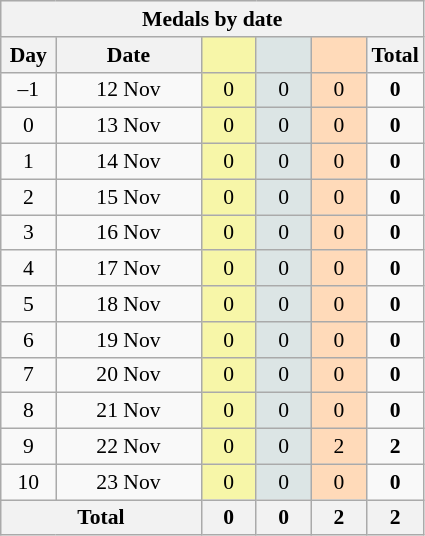<table class="wikitable" style="font-size:90%; text-align:center;">
<tr style="background:#efefef;">
<th colspan=6><strong>Medals by date</strong></th>
</tr>
<tr>
<th width=30><strong>Day</strong></th>
<th width=90><strong>Date</strong></th>
<th width=30 style="background:#F7F6A8;"></th>
<th width=30 style="background:#DCE5E5;"></th>
<th width=30 style="background:#FFDAB9;"></th>
<th width=30><strong>Total</strong></th>
</tr>
<tr>
<td>–1</td>
<td>12 Nov</td>
<td style="background:#F7F6A8;">0</td>
<td style="background:#DCE5E5;">0</td>
<td style="background:#FFDAB9;">0</td>
<td><strong>0</strong></td>
</tr>
<tr>
<td>0</td>
<td>13 Nov</td>
<td style="background:#F7F6A8;">0</td>
<td style="background:#DCE5E5;">0</td>
<td style="background:#FFDAB9;">0</td>
<td><strong>0</strong></td>
</tr>
<tr>
<td>1</td>
<td>14 Nov</td>
<td style="background:#F7F6A8;">0</td>
<td style="background:#DCE5E5;">0</td>
<td style="background:#FFDAB9;">0</td>
<td><strong>0</strong></td>
</tr>
<tr>
<td>2</td>
<td>15 Nov</td>
<td style="background:#F7F6A8;">0</td>
<td style="background:#DCE5E5;">0</td>
<td style="background:#FFDAB9;">0</td>
<td><strong>0</strong></td>
</tr>
<tr>
<td>3</td>
<td>16 Nov</td>
<td style="background:#F7F6A8;">0</td>
<td style="background:#DCE5E5;">0</td>
<td style="background:#FFDAB9;">0</td>
<td><strong>0</strong></td>
</tr>
<tr>
<td>4</td>
<td>17 Nov</td>
<td style="background:#F7F6A8;">0</td>
<td style="background:#DCE5E5;">0</td>
<td style="background:#FFDAB9;">0</td>
<td><strong>0</strong></td>
</tr>
<tr>
<td>5</td>
<td>18 Nov</td>
<td style="background:#F7F6A8;">0</td>
<td style="background:#DCE5E5;">0</td>
<td style="background:#FFDAB9;">0</td>
<td><strong>0</strong></td>
</tr>
<tr>
<td>6</td>
<td>19 Nov</td>
<td style="background:#F7F6A8;">0</td>
<td style="background:#DCE5E5;">0</td>
<td style="background:#FFDAB9;">0</td>
<td><strong>0</strong></td>
</tr>
<tr>
<td>7</td>
<td>20 Nov</td>
<td style="background:#F7F6A8;">0</td>
<td style="background:#DCE5E5;">0</td>
<td style="background:#FFDAB9;">0</td>
<td><strong>0</strong></td>
</tr>
<tr>
<td>8</td>
<td>21 Nov</td>
<td style="background:#F7F6A8;">0</td>
<td style="background:#DCE5E5;">0</td>
<td style="background:#FFDAB9;">0</td>
<td><strong>0</strong></td>
</tr>
<tr>
<td>9</td>
<td>22 Nov</td>
<td style="background:#F7F6A8;">0</td>
<td style="background:#DCE5E5;">0</td>
<td style="background:#FFDAB9;">2</td>
<td><strong>2</strong></td>
</tr>
<tr>
<td>10</td>
<td>23 Nov</td>
<td style="background:#F7F6A8;">0</td>
<td style="background:#DCE5E5;">0</td>
<td style="background:#FFDAB9;">0</td>
<td><strong>0</strong></td>
</tr>
<tr>
<th colspan="2"><strong>Total</strong></th>
<th><strong>0</strong></th>
<th><strong>0</strong></th>
<th><strong>2</strong></th>
<th><strong>2</strong></th>
</tr>
</table>
